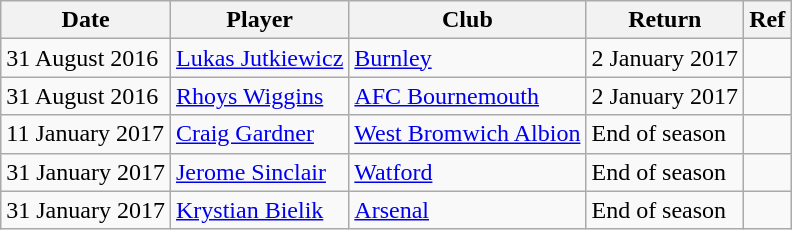<table class="wikitable" style=text-align:left>
<tr>
<th>Date</th>
<th>Player</th>
<th>Club</th>
<th>Return</th>
<th>Ref</th>
</tr>
<tr>
<td>31 August 2016</td>
<td><a href='#'>Lukas Jutkiewicz</a></td>
<td><a href='#'>Burnley</a></td>
<td>2 January 2017</td>
<td style="text-align: center"></td>
</tr>
<tr>
<td>31 August 2016</td>
<td><a href='#'>Rhoys Wiggins</a></td>
<td><a href='#'>AFC Bournemouth</a></td>
<td>2 January 2017</td>
<td style="text-align: center"></td>
</tr>
<tr>
<td>11 January 2017</td>
<td><a href='#'>Craig Gardner</a></td>
<td><a href='#'>West Bromwich Albion</a></td>
<td>End of season</td>
<td style="text-align: center"></td>
</tr>
<tr>
<td>31 January 2017</td>
<td><a href='#'>Jerome Sinclair</a></td>
<td><a href='#'>Watford</a></td>
<td>End of season</td>
<td style="text-align: center"></td>
</tr>
<tr>
<td>31 January 2017</td>
<td><a href='#'>Krystian Bielik</a></td>
<td><a href='#'>Arsenal</a></td>
<td>End of season</td>
<td style="text-align: center"></td>
</tr>
</table>
